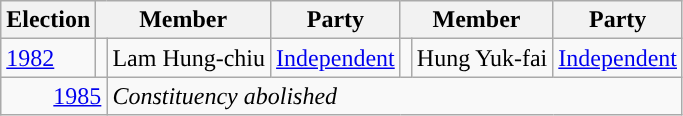<table class="wikitable">
<tr>
<th>Election</th>
<th colspan="2">Member</th>
<th>Party</th>
<th colspan="2">Member</th>
<th>Party</th>
</tr>
<tr>
<td><a href='#'>1982</a></td>
<td style="background-color: "></td>
<td>Lam Hung-chiu</td>
<td><a href='#'>Independent</a></td>
<td style="background-color: "></td>
<td>Hung Yuk-fai</td>
<td><a href='#'>Independent</a></td>
</tr>
<tr>
<td colspan=2 align=right><a href='#'>1985</a></td>
<td colspan=5><em>Constituency abolished</em></td>
</tr>
</table>
